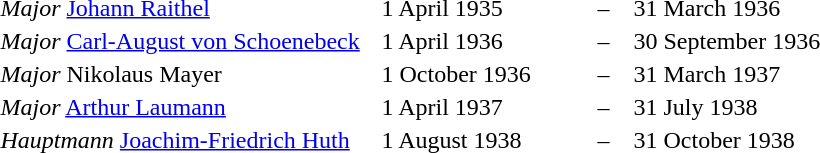<table>
<tr>
<th style="width: 250px;"></th>
<th style="width: 140px;"></th>
<th style="width: 20px;"></th>
<th style="width: 140px;"></th>
</tr>
<tr>
<td><em>Major</em> <a href='#'>Johann Raithel</a></td>
<td>1 April 1935</td>
<td>–</td>
<td>31 March 1936</td>
</tr>
<tr>
<td><em>Major</em> <a href='#'>Carl-August von Schoenebeck</a></td>
<td>1 April 1936</td>
<td>–</td>
<td>30 September 1936</td>
</tr>
<tr>
<td><em>Major</em> Nikolaus Mayer</td>
<td>1 October 1936</td>
<td>–</td>
<td>31 March 1937</td>
</tr>
<tr>
<td><em>Major</em> <a href='#'>Arthur Laumann</a></td>
<td>1 April 1937</td>
<td>–</td>
<td>31 July 1938</td>
</tr>
<tr>
<td><em>Hauptmann</em> <a href='#'>Joachim-Friedrich Huth</a></td>
<td>1 August 1938</td>
<td>–</td>
<td>31 October 1938</td>
</tr>
</table>
